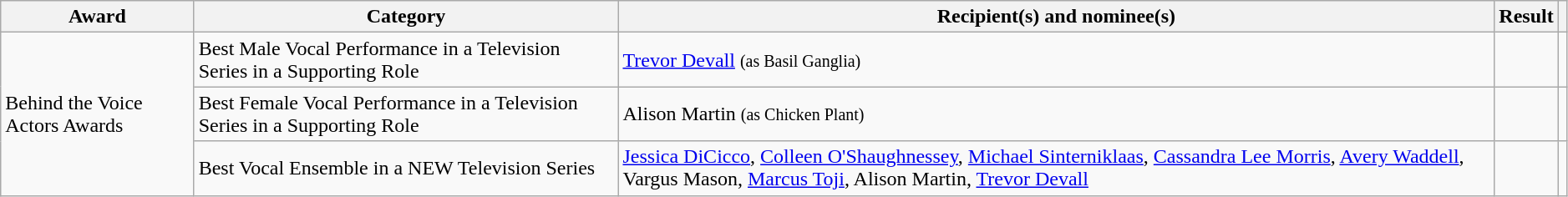<table class="wikitable sortable plainrowheaders" style="width: 99%;">
<tr>
<th scope="col">Award</th>
<th scope="col">Category</th>
<th scope="col">Recipient(s) and nominee(s)</th>
<th scope="col">Result</th>
<th scope="col" class="unsortable"></th>
</tr>
<tr>
<td rowspan="3">Behind the Voice Actors Awards</td>
<td>Best Male Vocal Performance in a Television Series in a Supporting Role</td>
<td><a href='#'>Trevor Devall</a> <small>(as Basil Ganglia)</small></td>
<td></td>
<td style="text-align:center;"></td>
</tr>
<tr>
<td>Best Female Vocal Performance in a Television Series in a Supporting Role</td>
<td>Alison Martin <small>(as Chicken Plant)</small></td>
<td></td>
<td style="text-align:center;"></td>
</tr>
<tr>
<td>Best Vocal Ensemble in a NEW Television Series</td>
<td><a href='#'>Jessica DiCicco</a>, <a href='#'>Colleen O'Shaughnessey</a>, <a href='#'>Michael Sinterniklaas</a>, <a href='#'>Cassandra Lee Morris</a>, <a href='#'>Avery Waddell</a>, Vargus Mason, <a href='#'>Marcus Toji</a>, Alison Martin, <a href='#'>Trevor Devall</a></td>
<td></td>
<td style="text-align:center;"></td>
</tr>
</table>
